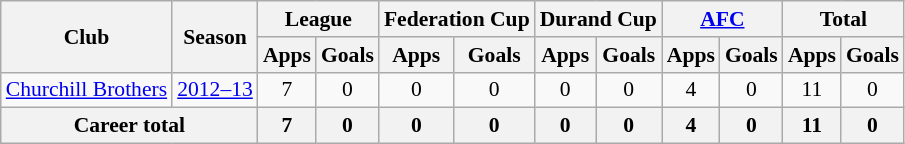<table class="wikitable" style="font-size:90%; text-align:center;">
<tr>
<th rowspan="2">Club</th>
<th rowspan="2">Season</th>
<th colspan="2">League</th>
<th colspan="2">Federation Cup</th>
<th colspan="2">Durand Cup</th>
<th colspan="2"><a href='#'>AFC</a></th>
<th colspan="2">Total</th>
</tr>
<tr>
<th>Apps</th>
<th>Goals</th>
<th>Apps</th>
<th>Goals</th>
<th>Apps</th>
<th>Goals</th>
<th>Apps</th>
<th>Goals</th>
<th>Apps</th>
<th>Goals</th>
</tr>
<tr>
<td rowspan="1"><a href='#'>Churchill Brothers</a></td>
<td><a href='#'>2012–13</a></td>
<td>7</td>
<td>0</td>
<td>0</td>
<td>0</td>
<td>0</td>
<td>0</td>
<td>4</td>
<td>0</td>
<td>11</td>
<td>0</td>
</tr>
<tr>
<th colspan="2">Career total</th>
<th>7</th>
<th>0</th>
<th>0</th>
<th>0</th>
<th>0</th>
<th>0</th>
<th>4</th>
<th>0</th>
<th>11</th>
<th>0</th>
</tr>
</table>
